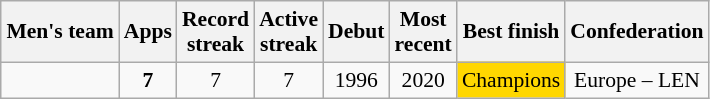<table class="wikitable" style="text-align: center; font-size: 90%; margin-left: 1em;">
<tr>
<th>Men's team</th>
<th>Apps</th>
<th>Record<br>streak</th>
<th>Active<br>streak</th>
<th>Debut</th>
<th>Most<br>recent</th>
<th>Best finish</th>
<th>Confederation</th>
</tr>
<tr>
<td style="text-align: left;"></td>
<td><strong>7</strong></td>
<td>7</td>
<td>7</td>
<td>1996</td>
<td>2020</td>
<td style="background-color: gold;">Champions</td>
<td>Europe – LEN</td>
</tr>
</table>
